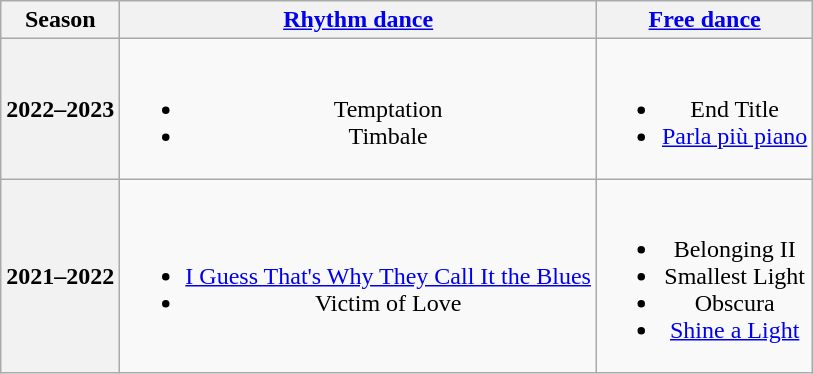<table class=wikitable style=text-align:center>
<tr>
<th>Season</th>
<th><a href='#'>Rhythm dance</a></th>
<th><a href='#'>Free dance</a></th>
</tr>
<tr>
<th>2022–2023 <br> </th>
<td><br><ul><li> Temptation <br> </li><li> Timbale <br> </li></ul></td>
<td><br><ul><li>End Title <br> </li><li><a href='#'>Parla più piano</a> <br> </li></ul></td>
</tr>
<tr>
<th>2021–2022 <br> </th>
<td><br><ul><li> <a href='#'>I Guess That's Why They Call It the Blues</a></li><li> Victim of Love <br> </li></ul></td>
<td><br><ul><li>Belonging II <br> </li><li>Smallest Light <br> </li><li>Obscura <br> </li><li><a href='#'>Shine a Light</a> <br> </li></ul></td>
</tr>
</table>
